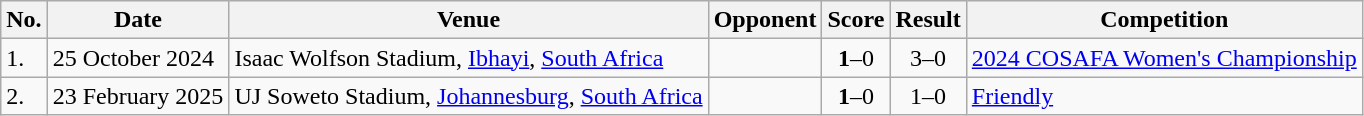<table class="wikitable">
<tr>
<th>No.</th>
<th>Date</th>
<th>Venue</th>
<th>Opponent</th>
<th>Score</th>
<th>Result</th>
<th>Competition</th>
</tr>
<tr>
<td>1.</td>
<td>25 October 2024</td>
<td>Isaac Wolfson Stadium, <a href='#'>Ibhayi</a>, <a href='#'>South Africa</a></td>
<td></td>
<td align="center"><strong>1</strong>–0</td>
<td align="center">3–0</td>
<td><a href='#'>2024 COSAFA Women's Championship</a></td>
</tr>
<tr>
<td>2.</td>
<td>23 February 2025</td>
<td>UJ Soweto Stadium, <a href='#'>Johannesburg</a>, <a href='#'>South Africa</a></td>
<td></td>
<td align="center"><strong>1</strong>–0</td>
<td align="center">1–0</td>
<td><a href='#'>Friendly</a></td>
</tr>
</table>
